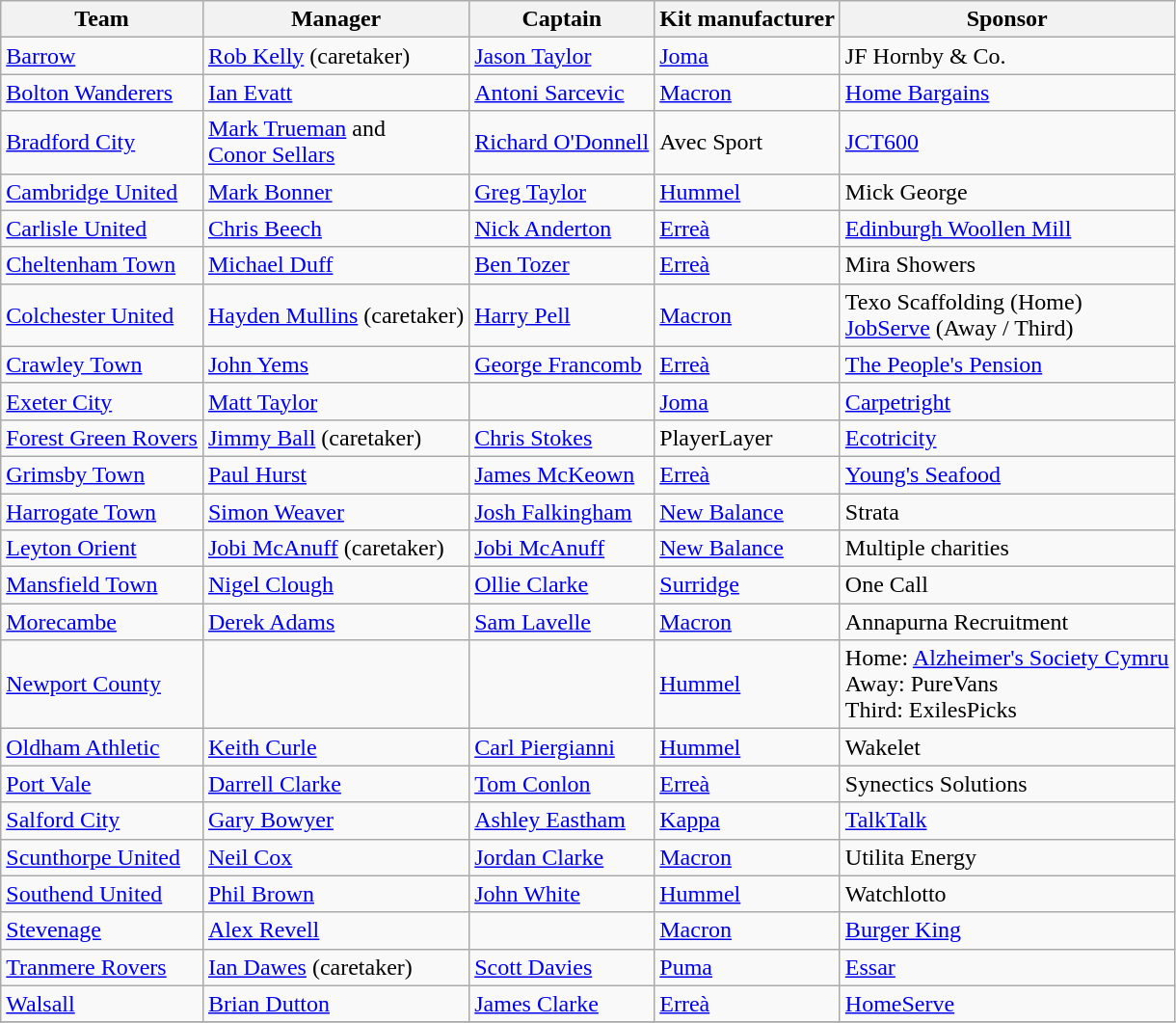<table class="wikitable sortable" style="text-align: left;">
<tr>
<th>Team</th>
<th>Manager</th>
<th>Captain</th>
<th>Kit manufacturer</th>
<th>Sponsor</th>
</tr>
<tr>
<td><a href='#'>Barrow</a></td>
<td> <a href='#'>Rob Kelly</a> (caretaker)</td>
<td> <a href='#'>Jason Taylor</a></td>
<td><a href='#'>Joma</a></td>
<td>JF Hornby & Co.</td>
</tr>
<tr>
<td><a href='#'>Bolton Wanderers</a></td>
<td> <a href='#'>Ian Evatt</a></td>
<td> <a href='#'>Antoni Sarcevic</a></td>
<td><a href='#'>Macron</a></td>
<td><a href='#'>Home Bargains</a></td>
</tr>
<tr>
<td><a href='#'>Bradford City</a></td>
<td> <a href='#'>Mark Trueman</a>  and <br> <a href='#'>Conor Sellars</a></td>
<td> <a href='#'>Richard O'Donnell</a></td>
<td>Avec Sport</td>
<td><a href='#'>JCT600</a></td>
</tr>
<tr>
<td><a href='#'>Cambridge United</a></td>
<td> <a href='#'>Mark Bonner</a></td>
<td> <a href='#'>Greg Taylor</a></td>
<td><a href='#'>Hummel</a></td>
<td>Mick George</td>
</tr>
<tr>
<td><a href='#'>Carlisle United</a></td>
<td> <a href='#'>Chris Beech</a></td>
<td> <a href='#'>Nick Anderton</a></td>
<td><a href='#'>Erreà</a></td>
<td><a href='#'>Edinburgh Woollen Mill</a></td>
</tr>
<tr>
<td><a href='#'>Cheltenham Town</a></td>
<td> <a href='#'>Michael Duff</a></td>
<td> <a href='#'>Ben Tozer</a></td>
<td><a href='#'>Erreà</a></td>
<td>Mira Showers</td>
</tr>
<tr>
<td><a href='#'>Colchester United</a></td>
<td> <a href='#'>Hayden Mullins</a> (caretaker)</td>
<td> <a href='#'>Harry Pell</a></td>
<td><a href='#'>Macron</a></td>
<td>Texo Scaffolding (Home)<br><a href='#'>JobServe</a> (Away / Third)</td>
</tr>
<tr>
<td><a href='#'>Crawley Town</a></td>
<td> <a href='#'>John Yems</a></td>
<td> <a href='#'>George Francomb</a></td>
<td><a href='#'>Erreà</a></td>
<td><a href='#'>The People's Pension</a></td>
</tr>
<tr>
<td><a href='#'>Exeter City</a></td>
<td> <a href='#'>Matt Taylor</a></td>
<td> </td>
<td><a href='#'>Joma</a></td>
<td><a href='#'>Carpetright</a></td>
</tr>
<tr>
<td><a href='#'>Forest Green Rovers</a></td>
<td> <a href='#'>Jimmy Ball</a> (caretaker)</td>
<td> <a href='#'>Chris Stokes</a></td>
<td>PlayerLayer</td>
<td><a href='#'>Ecotricity</a></td>
</tr>
<tr>
<td><a href='#'>Grimsby Town</a></td>
<td> <a href='#'>Paul Hurst</a></td>
<td> <a href='#'>James McKeown</a></td>
<td><a href='#'>Erreà</a></td>
<td><a href='#'>Young's Seafood</a></td>
</tr>
<tr>
<td><a href='#'>Harrogate Town</a></td>
<td> <a href='#'>Simon Weaver</a></td>
<td> <a href='#'>Josh Falkingham</a></td>
<td><a href='#'>New Balance</a></td>
<td>Strata</td>
</tr>
<tr>
<td><a href='#'>Leyton Orient</a></td>
<td> <a href='#'>Jobi McAnuff</a> (caretaker)</td>
<td> <a href='#'>Jobi McAnuff</a></td>
<td><a href='#'>New Balance</a></td>
<td>Multiple charities</td>
</tr>
<tr>
<td><a href='#'>Mansfield Town</a></td>
<td> <a href='#'>Nigel Clough</a></td>
<td> <a href='#'>Ollie Clarke</a></td>
<td><a href='#'>Surridge</a></td>
<td>One Call</td>
</tr>
<tr>
<td><a href='#'>Morecambe</a></td>
<td> <a href='#'>Derek Adams</a></td>
<td> <a href='#'>Sam Lavelle</a></td>
<td><a href='#'>Macron</a></td>
<td>Annapurna Recruitment</td>
</tr>
<tr>
<td><a href='#'>Newport County</a></td>
<td> </td>
<td> </td>
<td><a href='#'>Hummel</a></td>
<td>Home: <a href='#'>Alzheimer's Society Cymru</a><br>Away: PureVans<br>Third: ExilesPicks</td>
</tr>
<tr>
<td><a href='#'>Oldham Athletic</a></td>
<td> <a href='#'>Keith Curle</a></td>
<td> <a href='#'>Carl Piergianni</a></td>
<td><a href='#'>Hummel</a></td>
<td>Wakelet</td>
</tr>
<tr>
<td><a href='#'>Port Vale</a></td>
<td> <a href='#'>Darrell Clarke</a></td>
<td> <a href='#'>Tom Conlon</a></td>
<td><a href='#'>Erreà</a></td>
<td>Synectics Solutions</td>
</tr>
<tr>
<td><a href='#'>Salford City</a></td>
<td> <a href='#'>Gary Bowyer</a></td>
<td> <a href='#'>Ashley Eastham</a></td>
<td><a href='#'>Kappa</a></td>
<td><a href='#'>TalkTalk</a></td>
</tr>
<tr>
<td><a href='#'>Scunthorpe United</a></td>
<td> <a href='#'>Neil Cox</a></td>
<td> <a href='#'>Jordan Clarke</a></td>
<td><a href='#'>Macron</a></td>
<td>Utilita Energy</td>
</tr>
<tr>
<td><a href='#'>Southend United</a></td>
<td> <a href='#'>Phil Brown</a></td>
<td> <a href='#'>John White</a></td>
<td><a href='#'>Hummel</a></td>
<td>Watchlotto</td>
</tr>
<tr>
<td><a href='#'>Stevenage</a></td>
<td> <a href='#'>Alex Revell</a></td>
<td> </td>
<td><a href='#'>Macron</a></td>
<td><a href='#'>Burger King</a></td>
</tr>
<tr>
<td><a href='#'>Tranmere Rovers</a></td>
<td> <a href='#'>Ian Dawes</a> (caretaker)</td>
<td> <a href='#'>Scott Davies</a></td>
<td><a href='#'>Puma</a></td>
<td><a href='#'>Essar</a></td>
</tr>
<tr>
<td><a href='#'>Walsall</a></td>
<td> <a href='#'>Brian Dutton</a></td>
<td> <a href='#'>James Clarke</a></td>
<td><a href='#'>Erreà</a></td>
<td><a href='#'>HomeServe</a></td>
</tr>
<tr>
</tr>
</table>
